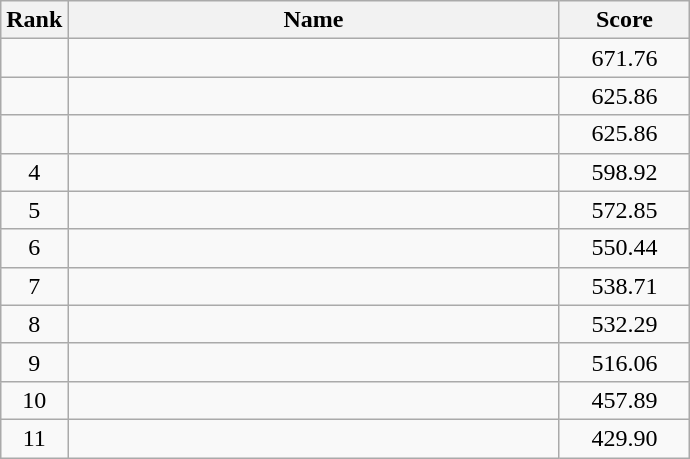<table class="wikitable">
<tr>
<th>Rank</th>
<th align="center" style="width: 20em">Name</th>
<th align="center" style="width: 5em">Score</th>
</tr>
<tr>
<td align="center"></td>
<td></td>
<td align="center">671.76</td>
</tr>
<tr>
<td align="center"></td>
<td></td>
<td align="center">625.86</td>
</tr>
<tr>
<td align="center"></td>
<td></td>
<td align="center">625.86</td>
</tr>
<tr>
<td align="center">4</td>
<td></td>
<td align="center">598.92</td>
</tr>
<tr>
<td align="center">5</td>
<td></td>
<td align="center">572.85</td>
</tr>
<tr>
<td align="center">6</td>
<td></td>
<td align="center">550.44</td>
</tr>
<tr>
<td align="center">7</td>
<td></td>
<td align="center">538.71</td>
</tr>
<tr>
<td align="center">8</td>
<td></td>
<td align="center">532.29</td>
</tr>
<tr>
<td align="center">9</td>
<td></td>
<td align="center">516.06</td>
</tr>
<tr>
<td align="center">10</td>
<td></td>
<td align="center">457.89</td>
</tr>
<tr>
<td align="center">11</td>
<td></td>
<td align="center">429.90</td>
</tr>
</table>
